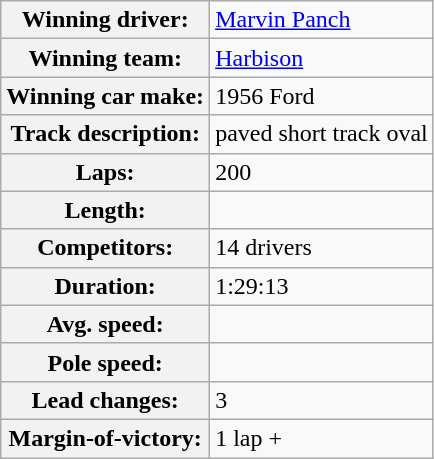<table class="wikitable" style=text-align:left>
<tr>
<th>Winning driver:</th>
<td><a href='#'>Marvin Panch</a></td>
</tr>
<tr>
<th>Winning team:</th>
<td><a href='#'>Harbison</a></td>
</tr>
<tr>
<th>Winning car make:</th>
<td>1956 Ford</td>
</tr>
<tr>
<th>Track description:</th>
<td> paved short track oval</td>
</tr>
<tr>
<th>Laps:</th>
<td>200</td>
</tr>
<tr>
<th>Length:</th>
<td></td>
</tr>
<tr>
<th>Competitors:</th>
<td>14 drivers</td>
</tr>
<tr>
<th>Duration:</th>
<td>1:29:13</td>
</tr>
<tr>
<th>Avg. speed:</th>
<td></td>
</tr>
<tr>
<th>Pole speed:</th>
<td></td>
</tr>
<tr>
<th>Lead changes:</th>
<td>3</td>
</tr>
<tr>
<th>Margin-of-victory:</th>
<td>1 lap +</td>
</tr>
</table>
